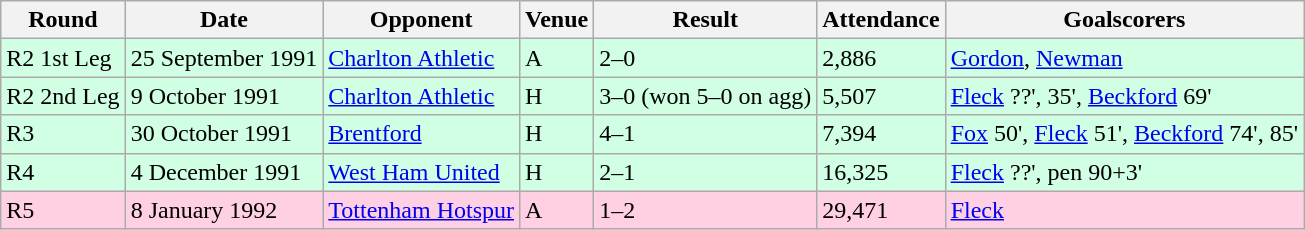<table class="wikitable">
<tr>
<th>Round</th>
<th>Date</th>
<th>Opponent</th>
<th>Venue</th>
<th>Result</th>
<th>Attendance</th>
<th>Goalscorers</th>
</tr>
<tr style="background-color: #d0ffe3;">
<td>R2 1st Leg</td>
<td>25 September 1991</td>
<td><a href='#'>Charlton Athletic</a></td>
<td>A</td>
<td>2–0</td>
<td>2,886</td>
<td><a href='#'>Gordon</a>, <a href='#'>Newman</a></td>
</tr>
<tr style="background-color: #d0ffe3;">
<td>R2 2nd Leg</td>
<td>9 October 1991</td>
<td><a href='#'>Charlton Athletic</a></td>
<td>H</td>
<td>3–0 (won 5–0 on agg)</td>
<td>5,507</td>
<td><a href='#'>Fleck</a> ??', 35', <a href='#'>Beckford</a> 69'</td>
</tr>
<tr style="background-color: #d0ffe3;">
<td>R3</td>
<td>30 October 1991</td>
<td><a href='#'>Brentford</a></td>
<td>H</td>
<td>4–1</td>
<td>7,394</td>
<td><a href='#'>Fox</a> 50', <a href='#'>Fleck</a> 51', <a href='#'>Beckford</a> 74', 85'</td>
</tr>
<tr style="background-color: #d0ffe3;">
<td>R4</td>
<td>4 December 1991</td>
<td><a href='#'>West Ham United</a></td>
<td>H</td>
<td>2–1</td>
<td>16,325</td>
<td><a href='#'>Fleck</a> ??', pen 90+3'</td>
</tr>
<tr style="background-color: #ffd0e3;">
<td>R5</td>
<td>8 January 1992</td>
<td><a href='#'>Tottenham Hotspur</a></td>
<td>A</td>
<td>1–2</td>
<td>29,471</td>
<td><a href='#'>Fleck</a></td>
</tr>
</table>
